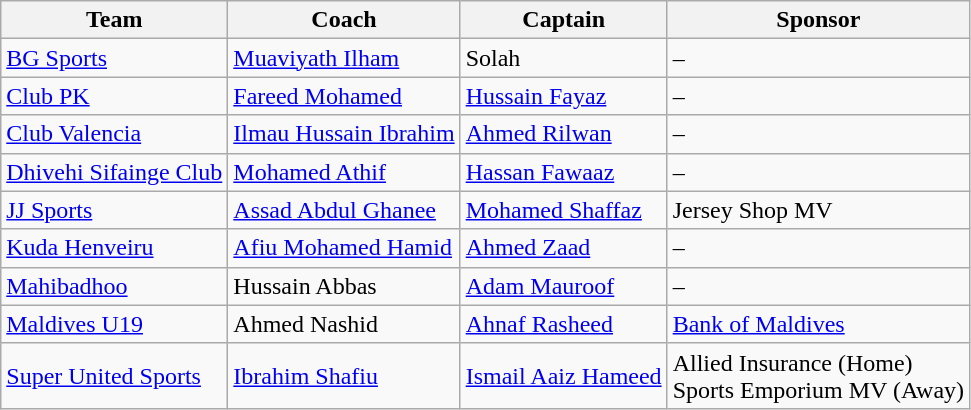<table class="wikitable sortable" style="text-align: left;">
<tr>
<th>Team</th>
<th>Coach</th>
<th>Captain</th>
<th>Sponsor</th>
</tr>
<tr>
<td><a href='#'>BG Sports</a></td>
<td> <a href='#'>Muaviyath Ilham</a></td>
<td> Solah</td>
<td>–</td>
</tr>
<tr>
<td><a href='#'>Club PK</a></td>
<td> <a href='#'>Fareed Mohamed</a></td>
<td> <a href='#'>Hussain Fayaz</a></td>
<td>–</td>
</tr>
<tr>
<td><a href='#'>Club Valencia</a></td>
<td> <a href='#'>Ilmau Hussain Ibrahim</a></td>
<td> <a href='#'>Ahmed Rilwan</a></td>
<td>–</td>
</tr>
<tr>
<td><a href='#'>Dhivehi Sifainge Club</a></td>
<td> <a href='#'>Mohamed Athif</a></td>
<td> <a href='#'>Hassan Fawaaz</a></td>
<td>–</td>
</tr>
<tr>
<td><a href='#'>JJ Sports</a></td>
<td> <a href='#'>Assad Abdul Ghanee</a></td>
<td> <a href='#'>Mohamed Shaffaz</a></td>
<td>Jersey Shop MV</td>
</tr>
<tr>
<td><a href='#'>Kuda Henveiru</a></td>
<td> <a href='#'>Afiu Mohamed Hamid</a></td>
<td> <a href='#'>Ahmed Zaad</a></td>
<td>–</td>
</tr>
<tr>
<td><a href='#'>Mahibadhoo</a></td>
<td> Hussain Abbas</td>
<td> <a href='#'>Adam Mauroof</a></td>
<td>–</td>
</tr>
<tr>
<td><a href='#'>Maldives U19</a></td>
<td> Ahmed Nashid</td>
<td> <a href='#'>Ahnaf Rasheed</a></td>
<td><a href='#'>Bank of Maldives</a></td>
</tr>
<tr>
<td><a href='#'>Super United Sports</a></td>
<td> <a href='#'>Ibrahim Shafiu</a></td>
<td> <a href='#'>Ismail Aaiz Hameed</a></td>
<td>Allied Insurance (Home)<br>Sports Emporium MV (Away)</td>
</tr>
</table>
